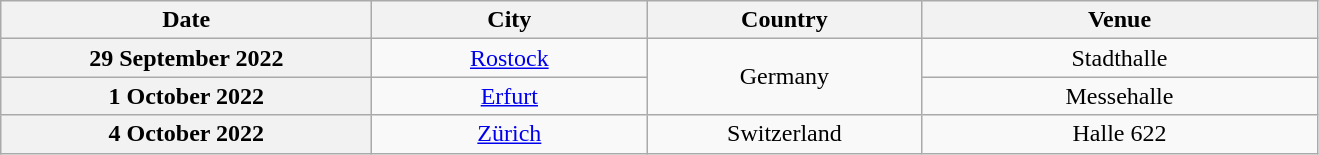<table class="wikitable plainrowheaders" style="text-align:center;">
<tr>
<th scope="col" style="width:15em;">Date</th>
<th scope="col" style="width:11em;">City</th>
<th scope="col" style="width:11em;">Country</th>
<th scope="col" style="width:16em;">Venue</th>
</tr>
<tr>
<th scope="row">29 September 2022</th>
<td><a href='#'>Rostock</a></td>
<td rowspan="2">Germany</td>
<td>Stadthalle</td>
</tr>
<tr>
<th scope="row">1 October 2022</th>
<td><a href='#'>Erfurt</a></td>
<td>Messehalle</td>
</tr>
<tr>
<th scope="row">4 October 2022</th>
<td><a href='#'>Zürich</a></td>
<td rowspan="1">Switzerland</td>
<td>Halle 622</td>
</tr>
</table>
